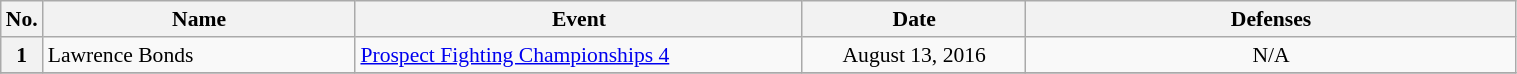<table class="wikitable" style="width:80%; font-size:90%">
<tr>
<th style= width:1%;">No.</th>
<th style= width:21%;">Name</th>
<th style= width:30%;">Event</th>
<th style=width:15%;">Date</th>
<th style= width:40%;">Defenses</th>
</tr>
<tr>
<th>1</th>
<td align=left> Lawrence Bonds <br></td>
<td align=left><a href='#'>Prospect Fighting Championships 4</a> <br></td>
<td align=center>August 13, 2016</td>
<td align=center>N/A</td>
</tr>
<tr>
</tr>
</table>
